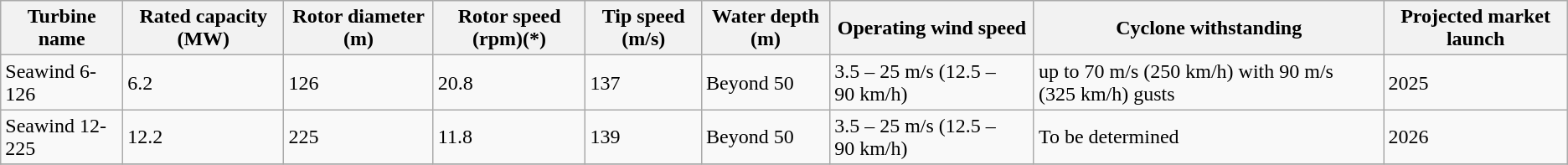<table class="wikitable">
<tr>
<th>Turbine name</th>
<th>Rated capacity (MW)</th>
<th>Rotor diameter (m)</th>
<th>Rotor speed (rpm)(*)</th>
<th>Tip speed (m/s)</th>
<th>Water depth (m)</th>
<th>Operating wind speed</th>
<th>Cyclone withstanding</th>
<th>Projected market launch</th>
</tr>
<tr>
<td>Seawind 6-126</td>
<td>6.2</td>
<td>126</td>
<td>20.8</td>
<td>137</td>
<td>Beyond 50</td>
<td>3.5 – 25 m/s (12.5 – 90 km/h)</td>
<td>up to 70 m/s (250 km/h) with 90 m/s (325 km/h) gusts</td>
<td>2025</td>
</tr>
<tr>
<td>Seawind 12-225</td>
<td>12.2</td>
<td>225</td>
<td>11.8</td>
<td>139</td>
<td>Beyond 50</td>
<td>3.5 – 25 m/s (12.5 – 90 km/h)</td>
<td>To be determined</td>
<td>2026</td>
</tr>
<tr>
</tr>
</table>
